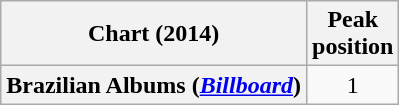<table class="wikitable sortable plainrowheaders" style="text-align:center;">
<tr>
<th scope="col">Chart (2014)</th>
<th scope="col">Peak<br>position</th>
</tr>
<tr>
<th scope="row">Brazilian Albums (<em><a href='#'>Billboard</a></em>)</th>
<td>1</td>
</tr>
</table>
